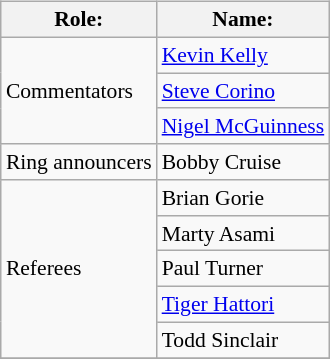<table class=wikitable style="font-size:90%; margin: 0.5em 0 0.5em 1em; float: right; clear: right;">
<tr>
<th>Role:</th>
<th>Name:</th>
</tr>
<tr>
<td rowspan=3>Commentators</td>
<td><a href='#'>Kevin Kelly</a></td>
</tr>
<tr>
<td><a href='#'>Steve Corino</a></td>
</tr>
<tr>
<td><a href='#'>Nigel McGuinness</a></td>
</tr>
<tr>
<td rowspan=1>Ring announcers</td>
<td>Bobby Cruise</td>
</tr>
<tr>
<td rowspan=5>Referees</td>
<td>Brian Gorie</td>
</tr>
<tr>
<td>Marty Asami</td>
</tr>
<tr>
<td>Paul Turner</td>
</tr>
<tr>
<td><a href='#'>Tiger Hattori</a></td>
</tr>
<tr>
<td>Todd Sinclair</td>
</tr>
<tr>
</tr>
</table>
